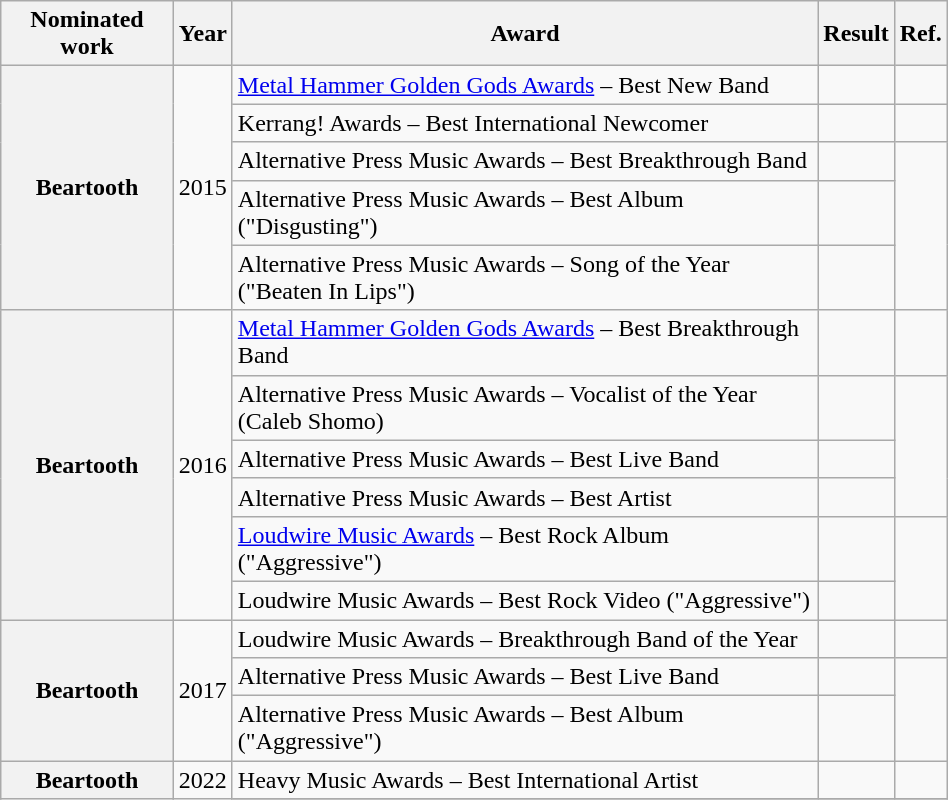<table class="wikitable plainrowheaders" style="width:50%;">
<tr>
<th>Nominated work</th>
<th>Year</th>
<th>Award</th>
<th>Result</th>
<th>Ref.</th>
</tr>
<tr>
<th rowspan="5" scope="row">Beartooth</th>
<td rowspan="5">2015</td>
<td><a href='#'>Metal Hammer Golden Gods Awards</a> – Best New Band</td>
<td></td>
<td></td>
</tr>
<tr>
<td>Kerrang! Awards – Best International Newcomer</td>
<td></td>
<td></td>
</tr>
<tr>
<td>Alternative Press Music Awards – Best Breakthrough Band</td>
<td></td>
<td rowspan="3"></td>
</tr>
<tr>
<td>Alternative Press Music Awards – Best Album ("Disgusting")</td>
<td></td>
</tr>
<tr>
<td>Alternative Press Music Awards – Song of the Year ("Beaten In Lips")</td>
<td></td>
</tr>
<tr>
<th rowspan="6" scope="row">Beartooth</th>
<td rowspan="6">2016</td>
<td><a href='#'>Metal Hammer Golden Gods Awards</a> – Best Breakthrough Band</td>
<td></td>
<td></td>
</tr>
<tr>
<td>Alternative Press Music Awards – Vocalist of the Year (Caleb Shomo)</td>
<td></td>
<td rowspan="3"></td>
</tr>
<tr>
<td>Alternative Press Music Awards – Best Live Band</td>
<td></td>
</tr>
<tr>
<td>Alternative Press Music Awards – Best Artist</td>
<td></td>
</tr>
<tr>
<td><a href='#'>Loudwire Music Awards</a> – Best Rock Album ("Aggressive")</td>
<td></td>
<td rowspan="2"></td>
</tr>
<tr>
<td>Loudwire Music Awards – Best Rock Video ("Aggressive")</td>
<td></td>
</tr>
<tr>
<th rowspan="3" scope="row">Beartooth</th>
<td rowspan="3">2017</td>
<td>Loudwire Music Awards – Breakthrough Band of the Year</td>
<td></td>
<td></td>
</tr>
<tr>
<td>Alternative Press Music Awards – Best Live Band</td>
<td></td>
<td rowspan="2"></td>
</tr>
<tr>
<td>Alternative Press Music Awards – Best Album ("Aggressive")</td>
<td></td>
</tr>
<tr>
<th rowspan="2" scope="row">Beartooth</th>
<td rowspan="2">2022</td>
<td>Heavy Music Awards – Best International Artist</td>
<td></td>
<td></td>
</tr>
<tr>
</tr>
</table>
